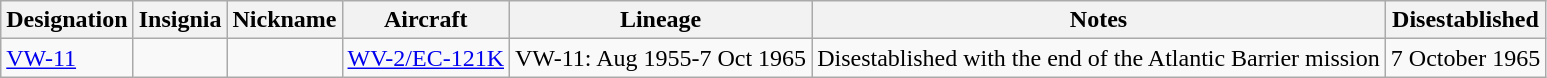<table class="wikitable">
<tr>
<th>Designation</th>
<th>Insignia</th>
<th>Nickname</th>
<th>Aircraft</th>
<th>Lineage</th>
<th>Notes</th>
<th>Disestablished</th>
</tr>
<tr>
<td><a href='#'>VW-11</a></td>
<td></td>
<td></td>
<td><a href='#'>WV-2/EC-121K</a></td>
<td style="white-space: nowrap;">VW-11: Aug 1955-7 Oct 1965</td>
<td>Disestablished with the end of the Atlantic Barrier mission</td>
<td>7 October 1965</td>
</tr>
</table>
